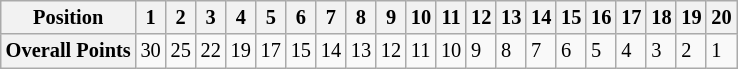<table class="wikitable" style="font-size: 85%">
<tr valign="top">
<th>Position</th>
<th>1</th>
<th>2</th>
<th>3</th>
<th>4</th>
<th>5</th>
<th>6</th>
<th>7</th>
<th>8</th>
<th>9</th>
<th>10</th>
<th>11</th>
<th>12</th>
<th>13</th>
<th>14</th>
<th>15</th>
<th>16</th>
<th>17</th>
<th>18</th>
<th>19</th>
<th>20</th>
</tr>
<tr>
<th>Overall Points</th>
<td>30</td>
<td>25</td>
<td>22</td>
<td>19</td>
<td>17</td>
<td>15</td>
<td>14</td>
<td>13</td>
<td>12</td>
<td>11</td>
<td>10</td>
<td>9</td>
<td>8</td>
<td>7</td>
<td>6</td>
<td>5</td>
<td>4</td>
<td>3</td>
<td>2</td>
<td>1</td>
</tr>
</table>
